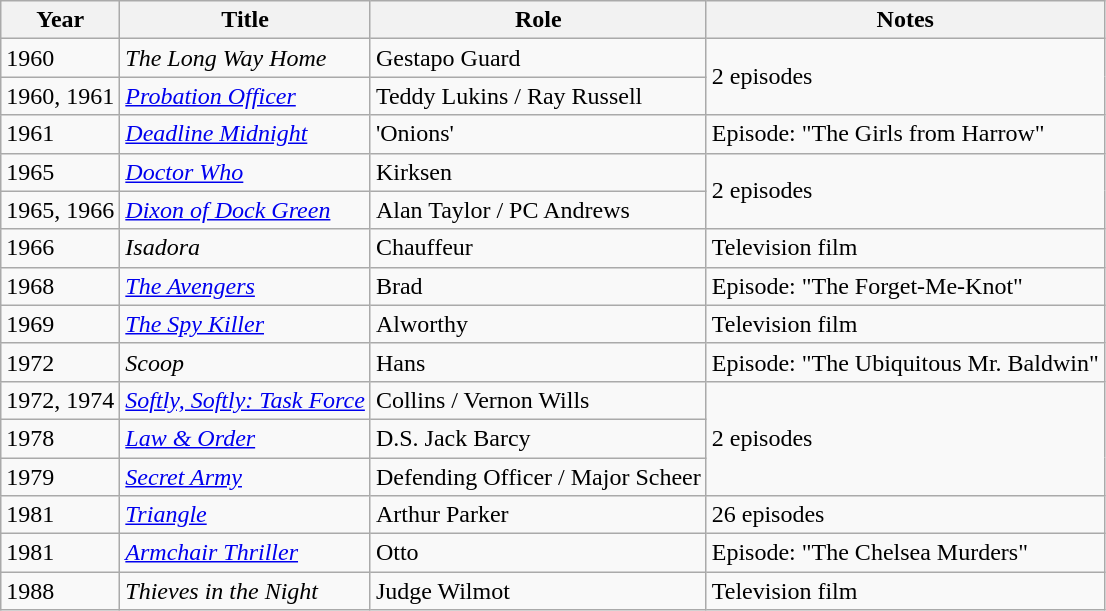<table class="wikitable sortable">
<tr>
<th>Year</th>
<th>Title</th>
<th>Role</th>
<th>Notes</th>
</tr>
<tr>
<td>1960</td>
<td><em>The Long Way Home</em></td>
<td>Gestapo Guard</td>
<td rowspan="2">2 episodes</td>
</tr>
<tr>
<td>1960, 1961</td>
<td><a href='#'><em>Probation Officer</em></a></td>
<td>Teddy Lukins / Ray Russell</td>
</tr>
<tr>
<td>1961</td>
<td><a href='#'><em>Deadline Midnight</em></a></td>
<td>'Onions'</td>
<td>Episode: "The Girls from Harrow"</td>
</tr>
<tr>
<td>1965</td>
<td><em><a href='#'>Doctor Who</a></em></td>
<td>Kirksen</td>
<td rowspan="2">2 episodes</td>
</tr>
<tr>
<td>1965, 1966</td>
<td><em><a href='#'>Dixon of Dock Green</a></em></td>
<td>Alan Taylor / PC Andrews</td>
</tr>
<tr>
<td>1966</td>
<td><em>Isadora</em></td>
<td>Chauffeur</td>
<td>Television film</td>
</tr>
<tr>
<td>1968</td>
<td><a href='#'><em>The Avengers</em></a></td>
<td>Brad</td>
<td>Episode: "The Forget-Me-Knot"</td>
</tr>
<tr>
<td>1969</td>
<td><em><a href='#'>The Spy Killer</a></em></td>
<td>Alworthy</td>
<td>Television film</td>
</tr>
<tr>
<td>1972</td>
<td><em>Scoop</em></td>
<td>Hans</td>
<td>Episode: "The Ubiquitous Mr. Baldwin"</td>
</tr>
<tr>
<td>1972, 1974</td>
<td><em><a href='#'>Softly, Softly: Task Force</a></em></td>
<td>Collins / Vernon Wills</td>
<td rowspan="3">2 episodes</td>
</tr>
<tr>
<td>1978</td>
<td><a href='#'><em>Law & Order</em></a></td>
<td>D.S. Jack Barcy</td>
</tr>
<tr>
<td>1979</td>
<td><a href='#'><em>Secret Army</em></a></td>
<td>Defending Officer / Major Scheer</td>
</tr>
<tr>
<td>1981</td>
<td><a href='#'><em>Triangle</em></a></td>
<td>Arthur Parker</td>
<td>26 episodes</td>
</tr>
<tr>
<td>1981</td>
<td><em><a href='#'>Armchair Thriller</a></em></td>
<td>Otto</td>
<td>Episode: "The Chelsea Murders"</td>
</tr>
<tr>
<td>1988</td>
<td><em>Thieves in the Night</em></td>
<td>Judge Wilmot</td>
<td>Television film</td>
</tr>
</table>
